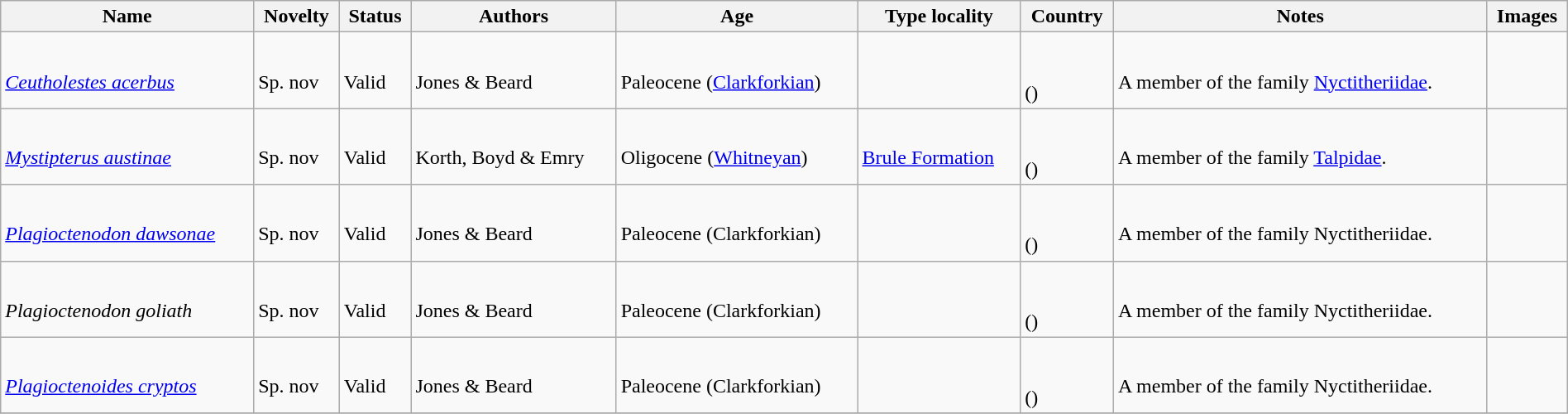<table class="wikitable sortable" align="center" width="100%">
<tr>
<th>Name</th>
<th>Novelty</th>
<th>Status</th>
<th>Authors</th>
<th>Age</th>
<th>Type locality</th>
<th>Country</th>
<th>Notes</th>
<th>Images</th>
</tr>
<tr>
<td><br><em><a href='#'>Ceutholestes acerbus</a></em></td>
<td><br>Sp. nov</td>
<td><br>Valid</td>
<td><br>Jones & Beard</td>
<td><br>Paleocene (<a href='#'>Clarkforkian</a>)</td>
<td></td>
<td><br><br>()</td>
<td><br>A member of the family <a href='#'>Nyctitheriidae</a>.</td>
<td></td>
</tr>
<tr>
<td><br><em><a href='#'>Mystipterus austinae</a></em></td>
<td><br>Sp. nov</td>
<td><br>Valid</td>
<td><br>Korth, Boyd & Emry</td>
<td><br>Oligocene (<a href='#'>Whitneyan</a>)</td>
<td><br><a href='#'>Brule Formation</a></td>
<td><br><br>()</td>
<td><br>A member of the family <a href='#'>Talpidae</a>.</td>
<td></td>
</tr>
<tr>
<td><br><em><a href='#'>Plagioctenodon dawsonae</a></em></td>
<td><br>Sp. nov</td>
<td><br>Valid</td>
<td><br>Jones & Beard</td>
<td><br>Paleocene (Clarkforkian)</td>
<td></td>
<td><br><br>()</td>
<td><br>A member of the family Nyctitheriidae.</td>
<td></td>
</tr>
<tr>
<td><br><em>Plagioctenodon goliath</em></td>
<td><br>Sp. nov</td>
<td><br>Valid</td>
<td><br>Jones & Beard</td>
<td><br>Paleocene (Clarkforkian)</td>
<td></td>
<td><br><br>()</td>
<td><br>A member of the family Nyctitheriidae.</td>
<td></td>
</tr>
<tr>
<td><br><em><a href='#'>Plagioctenoides cryptos</a></em></td>
<td><br>Sp. nov</td>
<td><br>Valid</td>
<td><br>Jones & Beard</td>
<td><br>Paleocene (Clarkforkian)</td>
<td></td>
<td><br><br>()</td>
<td><br>A member of the family Nyctitheriidae.</td>
<td></td>
</tr>
<tr>
</tr>
</table>
